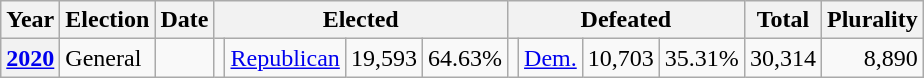<table class="wikitable">
<tr>
<th>Year</th>
<th>Election</th>
<th>Date</th>
<th colspan="4">Elected</th>
<th colspan="4">Defeated</th>
<th>Total</th>
<th>Plurality</th>
</tr>
<tr>
<th valign="top"><a href='#'>2020</a></th>
<td valign="top">General</td>
<td valign="top"></td>
<td valign="top"></td>
<td valign="top" ><a href='#'>Republican</a></td>
<td align="right" valign="top">19,593</td>
<td align="right" valign="top">64.63%</td>
<td valign="top"></td>
<td valign="top" ><a href='#'>Dem.</a></td>
<td align="right" valign="top">10,703</td>
<td align="right" valign="top">35.31%</td>
<td align="right" valign="top">30,314</td>
<td align="right" valign="top">8,890</td>
</tr>
</table>
